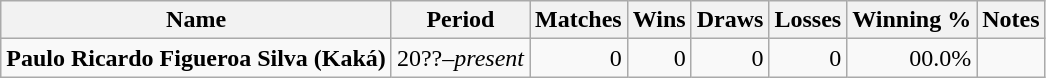<table class="wikitable" style="text-align: right;">
<tr>
<th>Name</th>
<th>Period</th>
<th>Matches</th>
<th>Wins</th>
<th>Draws</th>
<th>Losses</th>
<th>Winning %</th>
<th>Notes<br></th>
</tr>
<tr>
<td style="text-align: left;"> <strong>Paulo Ricardo Figueroa Silva (Kaká)</strong></td>
<td style="text-align: left;">20??–<em>present</em></td>
<td>0</td>
<td>0</td>
<td>0</td>
<td>0</td>
<td>00.0%</td>
<td></td>
</tr>
</table>
